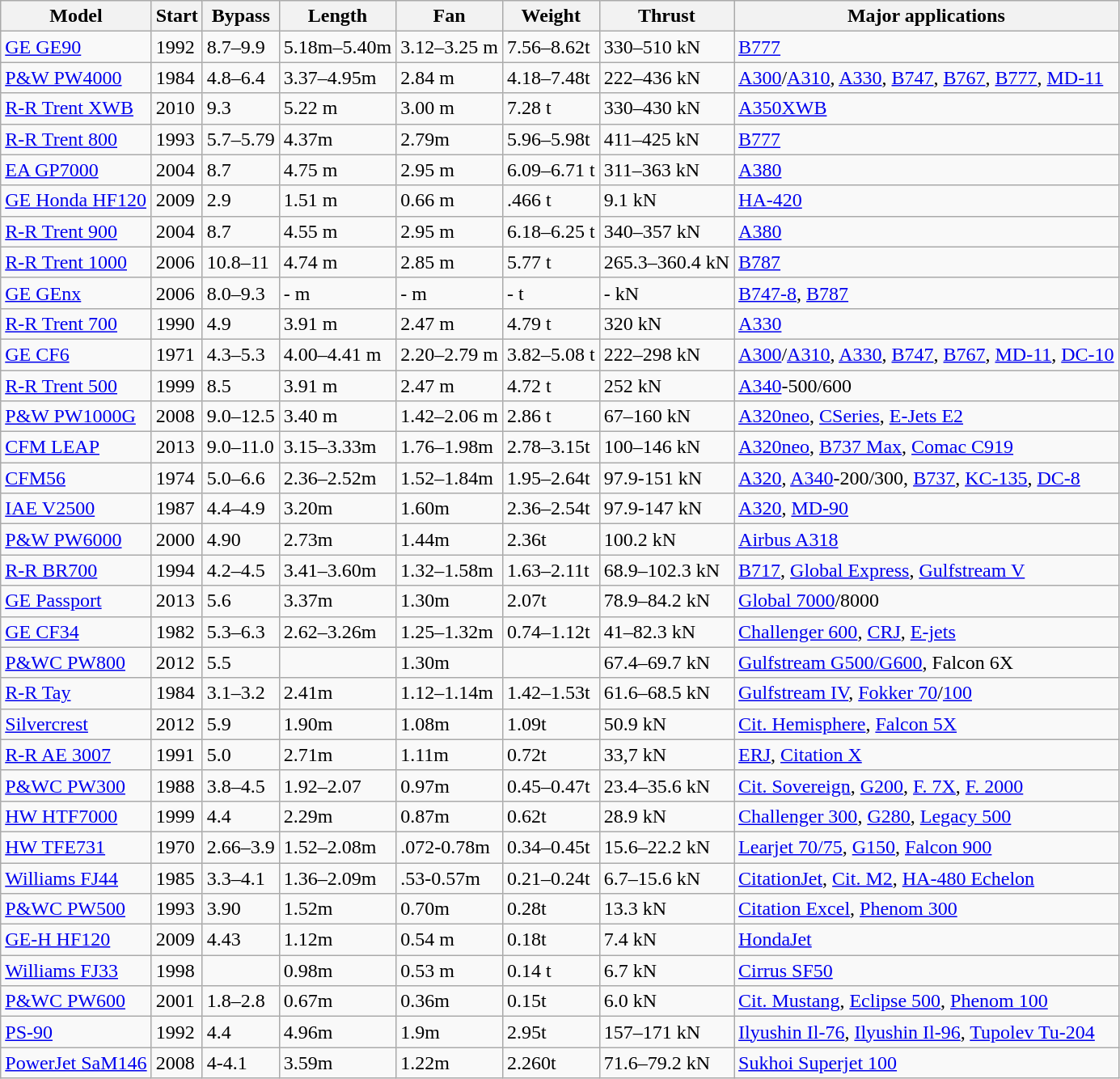<table class="wikitable sortable">
<tr>
<th>Model</th>
<th>Start</th>
<th>Bypass</th>
<th>Length</th>
<th>Fan</th>
<th>Weight</th>
<th>Thrust</th>
<th>Major applications</th>
</tr>
<tr>
<td><a href='#'>GE GE90</a></td>
<td>1992</td>
<td>8.7–9.9</td>
<td>5.18m–5.40m</td>
<td>3.12–3.25 m</td>
<td>7.56–8.62t</td>
<td>330–510 kN</td>
<td><a href='#'>B777</a></td>
</tr>
<tr>
<td><a href='#'>P&W PW4000</a></td>
<td>1984</td>
<td>4.8–6.4</td>
<td>3.37–4.95m</td>
<td>2.84 m</td>
<td>4.18–7.48t</td>
<td>222–436 kN</td>
<td><a href='#'>A300</a>/<a href='#'>A310</a>, <a href='#'>A330</a>, <a href='#'>B747</a>, <a href='#'>B767</a>, <a href='#'>B777</a>, <a href='#'>MD-11</a></td>
</tr>
<tr>
<td><a href='#'>R-R Trent XWB</a></td>
<td>2010</td>
<td>9.3</td>
<td>5.22 m</td>
<td>3.00 m</td>
<td>7.28 t</td>
<td>330–430 kN</td>
<td><a href='#'>A350XWB</a></td>
</tr>
<tr>
<td><a href='#'>R-R Trent 800</a></td>
<td>1993</td>
<td>5.7–5.79</td>
<td>4.37m</td>
<td>2.79m</td>
<td>5.96–5.98t</td>
<td>411–425 kN</td>
<td><a href='#'>B777</a></td>
</tr>
<tr>
<td><a href='#'>EA GP7000</a></td>
<td>2004</td>
<td>8.7</td>
<td>4.75 m</td>
<td>2.95 m</td>
<td>6.09–6.71 t</td>
<td>311–363 kN</td>
<td><a href='#'>A380</a></td>
</tr>
<tr>
<td><a href='#'>GE Honda HF120</a></td>
<td>2009</td>
<td>2.9</td>
<td>1.51 m</td>
<td>0.66 m</td>
<td>.466 t</td>
<td>9.1 kN</td>
<td><a href='#'>HA-420</a></td>
</tr>
<tr>
<td><a href='#'>R-R Trent 900</a></td>
<td>2004</td>
<td>8.7</td>
<td>4.55 m</td>
<td>2.95 m</td>
<td>6.18–6.25 t</td>
<td>340–357 kN</td>
<td><a href='#'>A380</a></td>
</tr>
<tr>
<td><a href='#'>R-R Trent 1000</a></td>
<td>2006</td>
<td>10.8–11</td>
<td>4.74 m</td>
<td>2.85 m</td>
<td>5.77 t</td>
<td>265.3–360.4 kN</td>
<td><a href='#'>B787</a></td>
</tr>
<tr>
<td><a href='#'>GE GEnx</a></td>
<td>2006</td>
<td>8.0–9.3</td>
<td>- m</td>
<td>- m</td>
<td>- t</td>
<td>- kN</td>
<td><a href='#'>B747-8</a>, <a href='#'>B787</a></td>
</tr>
<tr>
<td><a href='#'>R-R Trent 700</a></td>
<td>1990</td>
<td>4.9</td>
<td>3.91 m</td>
<td>2.47 m</td>
<td>4.79 t</td>
<td>320 kN</td>
<td><a href='#'>A330</a></td>
</tr>
<tr>
<td><a href='#'>GE CF6</a></td>
<td>1971</td>
<td>4.3–5.3</td>
<td>4.00–4.41 m</td>
<td>2.20–2.79 m</td>
<td>3.82–5.08 t</td>
<td>222–298 kN</td>
<td><a href='#'>A300</a>/<a href='#'>A310</a>, <a href='#'>A330</a>, <a href='#'>B747</a>, <a href='#'>B767</a>, <a href='#'>MD-11</a>, <a href='#'>DC-10</a></td>
</tr>
<tr>
<td><a href='#'>R-R Trent 500</a></td>
<td>1999</td>
<td>8.5</td>
<td>3.91 m</td>
<td>2.47 m</td>
<td>4.72 t</td>
<td>252 kN</td>
<td><a href='#'>A340</a>-500/600</td>
</tr>
<tr>
<td><a href='#'>P&W PW1000G</a></td>
<td>2008</td>
<td>9.0–12.5</td>
<td>3.40 m</td>
<td>1.42–2.06 m</td>
<td>2.86 t</td>
<td>67–160 kN</td>
<td><a href='#'>A320neo</a>, <a href='#'>CSeries</a>, <a href='#'>E-Jets E2</a></td>
</tr>
<tr>
<td><a href='#'>CFM LEAP</a></td>
<td>2013</td>
<td>9.0–11.0</td>
<td>3.15–3.33m</td>
<td>1.76–1.98m</td>
<td>2.78–3.15t</td>
<td>100–146 kN</td>
<td><a href='#'>A320neo</a>, <a href='#'>B737 Max</a>, <a href='#'>Comac C919</a></td>
</tr>
<tr>
<td><a href='#'>CFM56</a></td>
<td>1974</td>
<td>5.0–6.6</td>
<td>2.36–2.52m</td>
<td>1.52–1.84m</td>
<td>1.95–2.64t</td>
<td>97.9-151 kN</td>
<td><a href='#'>A320</a>, <a href='#'>A340</a>-200/300, <a href='#'>B737</a>, <a href='#'>KC-135</a>, <a href='#'>DC-8</a></td>
</tr>
<tr>
<td><a href='#'>IAE V2500</a></td>
<td>1987</td>
<td>4.4–4.9</td>
<td>3.20m</td>
<td>1.60m</td>
<td>2.36–2.54t</td>
<td>97.9-147 kN</td>
<td><a href='#'>A320</a>, <a href='#'>MD-90</a></td>
</tr>
<tr>
<td><a href='#'>P&W PW6000</a></td>
<td>2000</td>
<td>4.90</td>
<td>2.73m</td>
<td>1.44m</td>
<td>2.36t</td>
<td>100.2 kN</td>
<td><a href='#'>Airbus A318</a></td>
</tr>
<tr>
<td><a href='#'>R-R BR700</a></td>
<td>1994</td>
<td>4.2–4.5</td>
<td>3.41–3.60m</td>
<td>1.32–1.58m</td>
<td>1.63–2.11t</td>
<td>68.9–102.3 kN</td>
<td><a href='#'>B717</a>, <a href='#'>Global Express</a>, <a href='#'>Gulfstream V</a></td>
</tr>
<tr>
<td><a href='#'>GE Passport</a></td>
<td>2013</td>
<td>5.6</td>
<td>3.37m</td>
<td>1.30m</td>
<td>2.07t</td>
<td>78.9–84.2 kN</td>
<td><a href='#'>Global 7000</a>/8000</td>
</tr>
<tr>
<td><a href='#'>GE CF34</a></td>
<td>1982</td>
<td>5.3–6.3</td>
<td>2.62–3.26m</td>
<td>1.25–1.32m</td>
<td>0.74–1.12t</td>
<td>41–82.3 kN</td>
<td><a href='#'>Challenger 600</a>, <a href='#'>CRJ</a>, <a href='#'>E-jets</a></td>
</tr>
<tr>
<td><a href='#'>P&WC PW800</a></td>
<td>2012</td>
<td>5.5</td>
<td></td>
<td>1.30m</td>
<td></td>
<td>67.4–69.7 kN</td>
<td><a href='#'>Gulfstream G500/G600</a>, Falcon 6X</td>
</tr>
<tr>
<td><a href='#'>R-R Tay</a></td>
<td>1984</td>
<td>3.1–3.2</td>
<td>2.41m</td>
<td>1.12–1.14m</td>
<td>1.42–1.53t</td>
<td>61.6–68.5 kN</td>
<td><a href='#'>Gulfstream IV</a>, <a href='#'>Fokker 70</a>/<a href='#'>100</a></td>
</tr>
<tr>
<td><a href='#'>Silvercrest</a></td>
<td>2012</td>
<td>5.9</td>
<td>1.90m</td>
<td>1.08m</td>
<td>1.09t</td>
<td>50.9 kN</td>
<td><a href='#'>Cit. Hemisphere</a>, <a href='#'>Falcon 5X</a></td>
</tr>
<tr>
<td><a href='#'>R-R AE 3007</a></td>
<td>1991</td>
<td>5.0</td>
<td>2.71m</td>
<td>1.11m</td>
<td>0.72t</td>
<td>33,7 kN</td>
<td><a href='#'>ERJ</a>, <a href='#'>Citation X</a></td>
</tr>
<tr>
<td><a href='#'>P&WC PW300</a></td>
<td>1988</td>
<td>3.8–4.5</td>
<td>1.92–2.07</td>
<td>0.97m</td>
<td>0.45–0.47t</td>
<td>23.4–35.6 kN</td>
<td><a href='#'>Cit. Sovereign</a>, <a href='#'>G200</a>, <a href='#'>F. 7X</a>, <a href='#'>F. 2000</a></td>
</tr>
<tr>
<td><a href='#'>HW HTF7000</a></td>
<td>1999</td>
<td>4.4</td>
<td>2.29m</td>
<td>0.87m</td>
<td>0.62t</td>
<td>28.9 kN</td>
<td><a href='#'>Challenger 300</a>, <a href='#'>G280</a>, <a href='#'>Legacy 500</a></td>
</tr>
<tr>
<td><a href='#'>HW TFE731</a></td>
<td>1970</td>
<td>2.66–3.9</td>
<td>1.52–2.08m</td>
<td>.072-0.78m</td>
<td>0.34–0.45t</td>
<td>15.6–22.2 kN</td>
<td><a href='#'>Learjet 70/75</a>, <a href='#'>G150</a>, <a href='#'>Falcon 900</a></td>
</tr>
<tr>
<td><a href='#'>Williams FJ44</a></td>
<td>1985</td>
<td>3.3–4.1</td>
<td>1.36–2.09m</td>
<td>.53-0.57m</td>
<td>0.21–0.24t</td>
<td>6.7–15.6 kN</td>
<td><a href='#'>CitationJet</a>, <a href='#'>Cit. M2</a>, <a href='#'>HA-480 Echelon</a></td>
</tr>
<tr>
<td><a href='#'>P&WC PW500</a></td>
<td>1993</td>
<td>3.90</td>
<td>1.52m</td>
<td>0.70m</td>
<td>0.28t</td>
<td>13.3 kN</td>
<td><a href='#'>Citation Excel</a>, <a href='#'>Phenom 300</a></td>
</tr>
<tr>
<td><a href='#'>GE-H HF120</a></td>
<td>2009</td>
<td>4.43</td>
<td>1.12m</td>
<td>0.54	m</td>
<td>0.18t</td>
<td>7.4 kN</td>
<td><a href='#'>HondaJet</a></td>
</tr>
<tr>
<td><a href='#'>Williams FJ33</a></td>
<td>1998</td>
<td></td>
<td>0.98m</td>
<td>0.53	m</td>
<td>0.14	t</td>
<td>6.7 kN</td>
<td><a href='#'>Cirrus SF50</a></td>
</tr>
<tr>
<td><a href='#'>P&WC PW600</a></td>
<td>2001</td>
<td>1.8–2.8</td>
<td>0.67m</td>
<td>0.36m</td>
<td>0.15t</td>
<td>6.0 kN</td>
<td><a href='#'>Cit. Mustang</a>, <a href='#'>Eclipse 500</a>, <a href='#'>Phenom 100</a></td>
</tr>
<tr>
<td><a href='#'>PS-90</a></td>
<td>1992</td>
<td>4.4</td>
<td>4.96m</td>
<td>1.9m</td>
<td>2.95t</td>
<td>157–171 kN</td>
<td><a href='#'>Ilyushin Il-76</a>, <a href='#'>Ilyushin Il-96</a>, <a href='#'>Tupolev Tu-204</a></td>
</tr>
<tr>
<td><a href='#'>PowerJet SaM146</a></td>
<td>2008</td>
<td>4-4.1</td>
<td>3.59m</td>
<td>1.22m</td>
<td>2.260t</td>
<td>71.6–79.2 kN</td>
<td><a href='#'>Sukhoi Superjet 100</a></td>
</tr>
</table>
